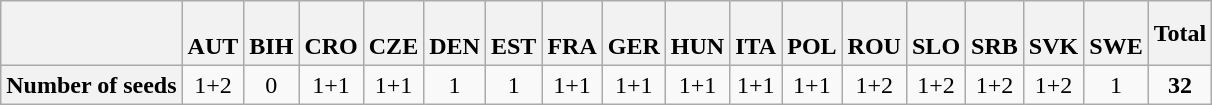<table class="wikitable">
<tr>
<th></th>
<th> <br>AUT</th>
<th> <br>BIH</th>
<th> <br>CRO</th>
<th> <br>CZE</th>
<th> <br>DEN</th>
<th> <br>EST</th>
<th> <br>FRA</th>
<th> <br>GER</th>
<th> <br>HUN</th>
<th> <br>ITA</th>
<th> <br>POL</th>
<th> <br>ROU</th>
<th> <br>SLO</th>
<th> <br>SRB</th>
<th> <br>SVK</th>
<th> <br>SWE</th>
<th>Total</th>
</tr>
<tr align="center">
<th>Number of seeds</th>
<td>1+2</td>
<td><abbr>0</abbr></td>
<td>1+1</td>
<td>1+1</td>
<td>1</td>
<td>1</td>
<td>1+1</td>
<td>1+1</td>
<td>1+1</td>
<td>1+1</td>
<td>1+1</td>
<td>1+2</td>
<td>1+2</td>
<td>1+2</td>
<td>1+2</td>
<td>1</td>
<td><strong>32</strong></td>
</tr>
</table>
